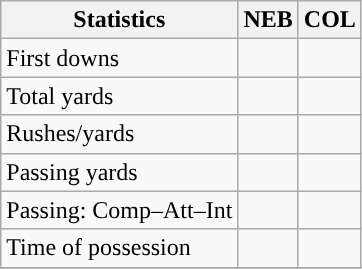<table class="wikitable" style="float: left;">
<tr>
<th>Statistics</th>
<th>NEB</th>
<th>COL</th>
</tr>
<tr>
<td>First downs</td>
<td></td>
<td></td>
</tr>
<tr>
<td>Total yards</td>
<td></td>
<td></td>
</tr>
<tr>
<td>Rushes/yards</td>
<td></td>
<td></td>
</tr>
<tr>
<td>Passing yards</td>
<td></td>
<td></td>
</tr>
<tr>
<td>Passing: Comp–Att–Int</td>
<td></td>
<td></td>
</tr>
<tr>
<td>Time of possession</td>
<td></td>
<td></td>
</tr>
<tr>
</tr>
</table>
